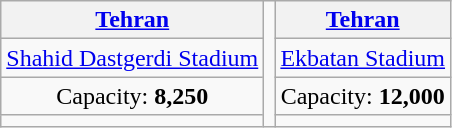<table class="wikitable" style="text-align:center">
<tr>
<th><a href='#'>Tehran</a></th>
<td rowspan="4"></td>
<th><a href='#'>Tehran</a></th>
</tr>
<tr>
<td><a href='#'>Shahid Dastgerdi Stadium</a></td>
<td><a href='#'>Ekbatan Stadium</a></td>
</tr>
<tr>
<td>Capacity: <strong>8,250</strong></td>
<td>Capacity: <strong>12,000</strong></td>
</tr>
<tr>
<td></td>
<td></td>
</tr>
</table>
